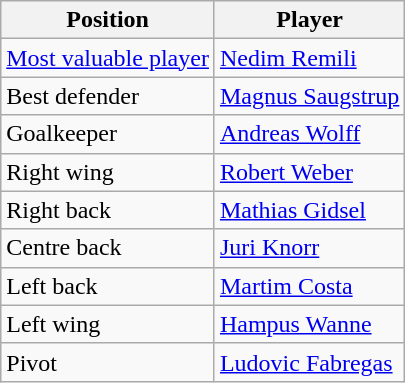<table class="wikitable">
<tr>
<th>Position</th>
<th>Player</th>
</tr>
<tr>
<td><a href='#'>Most valuable player</a></td>
<td> <a href='#'>Nedim Remili</a></td>
</tr>
<tr>
<td>Best defender</td>
<td> <a href='#'>Magnus Saugstrup</a></td>
</tr>
<tr>
<td>Goalkeeper</td>
<td> <a href='#'>Andreas Wolff</a></td>
</tr>
<tr>
<td>Right wing</td>
<td> <a href='#'>Robert Weber</a></td>
</tr>
<tr>
<td>Right back</td>
<td> <a href='#'>Mathias Gidsel</a></td>
</tr>
<tr>
<td>Centre back</td>
<td> <a href='#'>Juri Knorr</a></td>
</tr>
<tr>
<td>Left back</td>
<td> <a href='#'>Martim Costa</a></td>
</tr>
<tr>
<td>Left wing</td>
<td> <a href='#'>Hampus Wanne</a></td>
</tr>
<tr>
<td>Pivot</td>
<td> <a href='#'>Ludovic Fabregas</a></td>
</tr>
</table>
